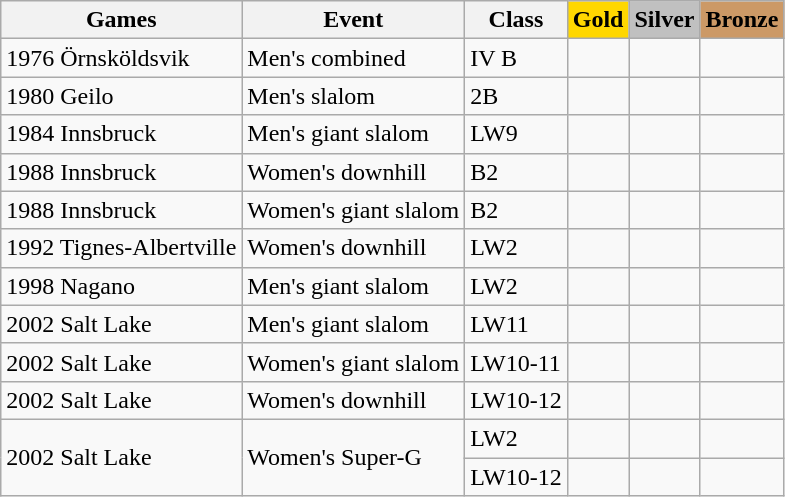<table class="wikitable sortable" border="1">
<tr align=center>
<th><strong>Games</strong></th>
<th>Event</th>
<th>Class</th>
<th style="background-color: gold"><strong>Gold</strong></th>
<th style="background-color: silver"><strong>Silver</strong></th>
<th style="background-color: #cc9966"><strong>Bronze</strong></th>
</tr>
<tr>
<td>1976 Örnsköldsvik</td>
<td>Men's combined</td>
<td>IV B</td>
<td></td>
<td></td>
<td></td>
</tr>
<tr>
<td>1980 Geilo</td>
<td>Men's slalom</td>
<td>2B</td>
<td></td>
<td></td>
<td></td>
</tr>
<tr>
<td>1984 Innsbruck</td>
<td>Men's giant slalom</td>
<td>LW9</td>
<td></td>
<td></td>
<td></td>
</tr>
<tr>
<td>1988 Innsbruck</td>
<td>Women's downhill</td>
<td>B2</td>
<td></td>
<td></td>
<td></td>
</tr>
<tr>
<td>1988 Innsbruck</td>
<td>Women's giant slalom</td>
<td>B2</td>
<td></td>
<td></td>
<td></td>
</tr>
<tr>
<td>1992 Tignes-Albertville</td>
<td>Women's downhill</td>
<td>LW2</td>
<td></td>
<td></td>
<td></td>
</tr>
<tr>
<td>1998 Nagano</td>
<td>Men's giant slalom</td>
<td>LW2</td>
<td></td>
<td></td>
<td></td>
</tr>
<tr>
<td>2002 Salt Lake</td>
<td>Men's giant slalom</td>
<td>LW11</td>
<td></td>
<td></td>
<td></td>
</tr>
<tr>
<td>2002 Salt Lake</td>
<td>Women's giant slalom</td>
<td>LW10-11</td>
<td></td>
<td></td>
<td></td>
</tr>
<tr>
<td>2002 Salt Lake</td>
<td>Women's downhill</td>
<td>LW10-12</td>
<td></td>
<td></td>
<td></td>
</tr>
<tr>
<td rowspan="2">2002 Salt Lake</td>
<td rowspan="2">Women's Super-G</td>
<td>LW2</td>
<td></td>
<td></td>
<td></td>
</tr>
<tr>
<td>LW10-12</td>
<td></td>
<td></td>
<td></td>
</tr>
</table>
